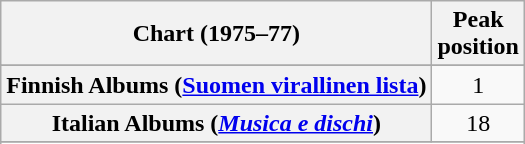<table class="wikitable sortable plainrowheaders" style="text-align:center;">
<tr>
<th scope="col">Chart (1975–77)</th>
<th scope="col">Peak<br>position</th>
</tr>
<tr>
</tr>
<tr>
<th scope="row">Finnish Albums (<a href='#'>Suomen virallinen lista</a>)</th>
<td style="text-align:center;">1</td>
</tr>
<tr>
<th scope="row">Italian Albums (<em><a href='#'>Musica e dischi</a></em>)</th>
<td>18</td>
</tr>
<tr>
</tr>
<tr>
</tr>
<tr>
</tr>
<tr>
</tr>
</table>
